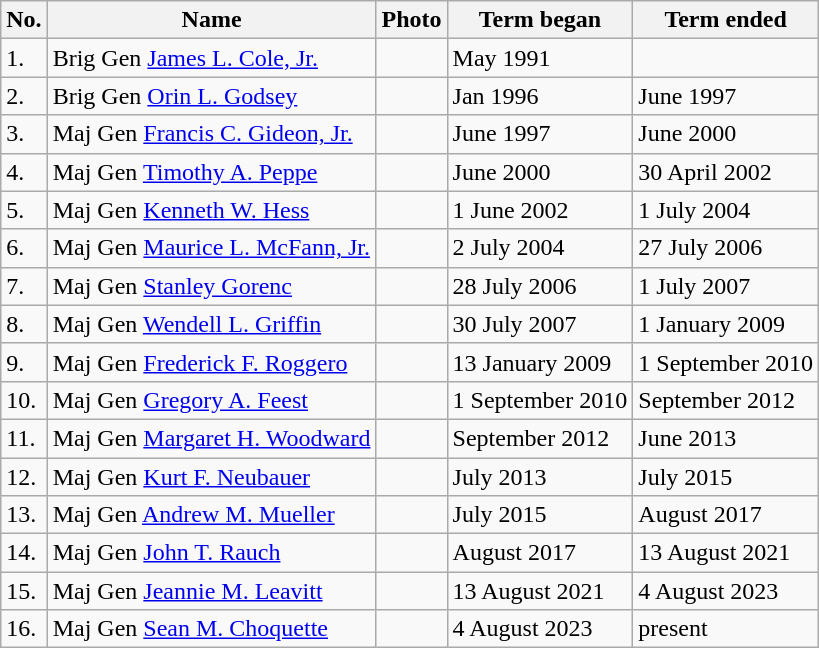<table class="wikitable">
<tr>
<th>No.</th>
<th>Name</th>
<th>Photo</th>
<th>Term began</th>
<th>Term ended</th>
</tr>
<tr>
<td>1.</td>
<td>Brig Gen <a href='#'>James L. Cole, Jr.</a></td>
<td></td>
<td>May 1991</td>
<td></td>
</tr>
<tr>
<td>2.</td>
<td>Brig Gen <a href='#'>Orin L. Godsey</a></td>
<td></td>
<td>Jan 1996</td>
<td>June 1997</td>
</tr>
<tr>
<td>3.</td>
<td>Maj Gen <a href='#'>Francis C. Gideon, Jr.</a></td>
<td></td>
<td>June 1997</td>
<td>June 2000</td>
</tr>
<tr>
<td>4.</td>
<td>Maj Gen <a href='#'>Timothy A. Peppe</a></td>
<td></td>
<td>June 2000</td>
<td>30 April 2002</td>
</tr>
<tr>
<td>5.</td>
<td>Maj Gen <a href='#'>Kenneth W. Hess</a></td>
<td></td>
<td>1 June 2002</td>
<td>1 July 2004</td>
</tr>
<tr>
<td>6.</td>
<td>Maj Gen <a href='#'>Maurice L. McFann, Jr.</a></td>
<td></td>
<td>2 July 2004</td>
<td>27 July 2006</td>
</tr>
<tr>
<td>7.</td>
<td>Maj Gen <a href='#'>Stanley Gorenc</a></td>
<td></td>
<td>28 July 2006</td>
<td>1 July 2007</td>
</tr>
<tr>
<td>8.</td>
<td>Maj Gen <a href='#'>Wendell L. Griffin</a></td>
<td></td>
<td>30 July 2007</td>
<td>1 January 2009</td>
</tr>
<tr>
<td>9.</td>
<td>Maj Gen <a href='#'>Frederick F. Roggero</a></td>
<td></td>
<td>13 January 2009</td>
<td>1 September 2010</td>
</tr>
<tr>
<td>10.</td>
<td>Maj Gen <a href='#'>Gregory A. Feest</a></td>
<td></td>
<td>1 September 2010</td>
<td>September 2012</td>
</tr>
<tr>
<td>11.</td>
<td>Maj Gen <a href='#'>Margaret H. Woodward</a></td>
<td></td>
<td>September 2012</td>
<td>June 2013</td>
</tr>
<tr>
<td>12.</td>
<td>Maj Gen <a href='#'>Kurt F. Neubauer</a></td>
<td></td>
<td>July 2013</td>
<td>July 2015</td>
</tr>
<tr>
<td>13.</td>
<td>Maj Gen <a href='#'>Andrew M. Mueller</a></td>
<td></td>
<td>July 2015</td>
<td>August 2017</td>
</tr>
<tr>
<td>14.</td>
<td>Maj Gen <a href='#'>John T. Rauch</a></td>
<td></td>
<td>August 2017</td>
<td>13 August 2021</td>
</tr>
<tr>
<td>15.</td>
<td>Maj Gen <a href='#'>Jeannie M. Leavitt</a></td>
<td></td>
<td>13 August 2021</td>
<td>4 August 2023</td>
</tr>
<tr>
<td>16.</td>
<td>Maj Gen <a href='#'>Sean M. Choquette</a></td>
<td></td>
<td>4 August 2023</td>
<td>present</td>
</tr>
</table>
